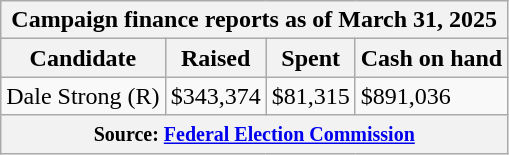<table class="wikitable sortable">
<tr>
<th colspan=4>Campaign finance reports as of March 31, 2025</th>
</tr>
<tr style="text-align:center;">
<th>Candidate</th>
<th>Raised</th>
<th>Spent</th>
<th>Cash on hand</th>
</tr>
<tr>
<td>Dale Strong (R)</td>
<td>$343,374</td>
<td>$81,315</td>
<td>$891,036</td>
</tr>
<tr>
<th colspan="4"><small>Source: <a href='#'>Federal Election Commission</a></small></th>
</tr>
</table>
